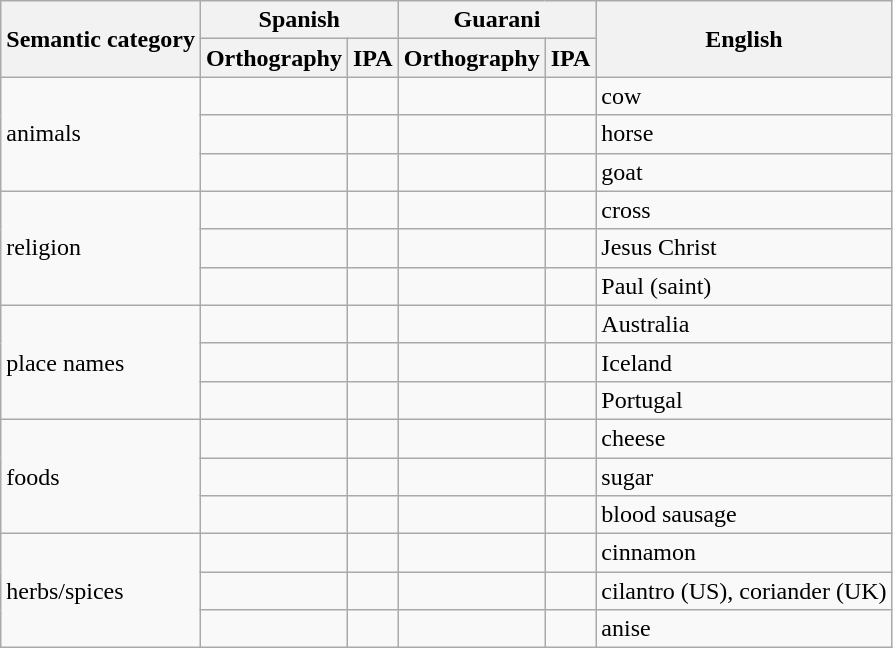<table class="wikitable">
<tr>
<th rowspan="2">Semantic category</th>
<th colspan="2">Spanish</th>
<th colspan="2">Guarani</th>
<th rowspan="2">English</th>
</tr>
<tr>
<th>Orthography</th>
<th>IPA</th>
<th>Orthography</th>
<th>IPA</th>
</tr>
<tr>
<td rowspan="3">animals</td>
<td></td>
<td></td>
<td></td>
<td></td>
<td>cow</td>
</tr>
<tr>
<td></td>
<td></td>
<td></td>
<td></td>
<td>horse</td>
</tr>
<tr>
<td></td>
<td></td>
<td></td>
<td></td>
<td>goat</td>
</tr>
<tr>
<td rowspan="3">religion</td>
<td></td>
<td></td>
<td></td>
<td></td>
<td>cross</td>
</tr>
<tr>
<td></td>
<td></td>
<td></td>
<td></td>
<td>Jesus Christ</td>
</tr>
<tr>
<td></td>
<td></td>
<td></td>
<td></td>
<td>Paul (saint)</td>
</tr>
<tr>
<td rowspan="3">place names</td>
<td></td>
<td></td>
<td></td>
<td></td>
<td>Australia</td>
</tr>
<tr>
<td></td>
<td></td>
<td></td>
<td></td>
<td>Iceland</td>
</tr>
<tr>
<td></td>
<td></td>
<td></td>
<td></td>
<td>Portugal</td>
</tr>
<tr>
<td rowspan="3">foods</td>
<td></td>
<td></td>
<td></td>
<td></td>
<td>cheese</td>
</tr>
<tr>
<td></td>
<td></td>
<td></td>
<td></td>
<td>sugar</td>
</tr>
<tr>
<td></td>
<td></td>
<td></td>
<td></td>
<td>blood sausage</td>
</tr>
<tr>
<td rowspan="3">herbs/spices</td>
<td></td>
<td></td>
<td></td>
<td></td>
<td>cinnamon</td>
</tr>
<tr>
<td></td>
<td></td>
<td></td>
<td></td>
<td>cilantro (US), coriander (UK)</td>
</tr>
<tr>
<td></td>
<td></td>
<td></td>
<td></td>
<td>anise</td>
</tr>
</table>
